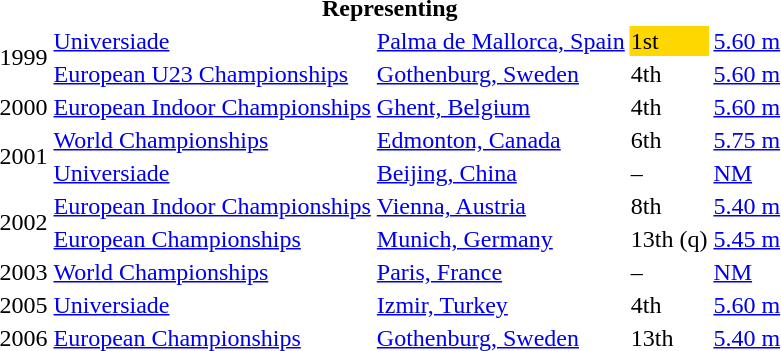<table>
<tr>
<th colspan="5">Representing </th>
</tr>
<tr>
<td rowspan=2>1999</td>
<td><a href='#'>Universiade</a></td>
<td><a href='#'>Palma de Mallorca, Spain</a></td>
<td bgcolor=gold>1st</td>
<td><a href='#'>5.60 m</a></td>
</tr>
<tr>
<td><a href='#'>European U23 Championships</a></td>
<td><a href='#'>Gothenburg, Sweden</a></td>
<td>4th</td>
<td><a href='#'>5.60 m</a></td>
</tr>
<tr>
<td>2000</td>
<td><a href='#'>European Indoor Championships</a></td>
<td><a href='#'>Ghent, Belgium</a></td>
<td>4th</td>
<td><a href='#'>5.60 m</a></td>
</tr>
<tr>
<td rowspan=2>2001</td>
<td><a href='#'>World Championships</a></td>
<td><a href='#'>Edmonton, Canada</a></td>
<td>6th</td>
<td><a href='#'>5.75 m</a></td>
</tr>
<tr>
<td><a href='#'>Universiade</a></td>
<td><a href='#'>Beijing, China</a></td>
<td>–</td>
<td><a href='#'>NM</a></td>
</tr>
<tr>
<td rowspan=2>2002</td>
<td><a href='#'>European Indoor Championships</a></td>
<td><a href='#'>Vienna, Austria</a></td>
<td>8th</td>
<td><a href='#'>5.40 m</a></td>
</tr>
<tr>
<td><a href='#'>European Championships</a></td>
<td><a href='#'>Munich, Germany</a></td>
<td>13th (q)</td>
<td><a href='#'>5.45 m</a></td>
</tr>
<tr>
<td>2003</td>
<td><a href='#'>World Championships</a></td>
<td><a href='#'>Paris, France</a></td>
<td>–</td>
<td><a href='#'>NM</a></td>
</tr>
<tr>
<td>2005</td>
<td><a href='#'>Universiade</a></td>
<td><a href='#'>Izmir, Turkey</a></td>
<td>4th</td>
<td><a href='#'>5.60 m</a></td>
</tr>
<tr>
<td>2006</td>
<td><a href='#'>European Championships</a></td>
<td><a href='#'>Gothenburg, Sweden</a></td>
<td>13th</td>
<td><a href='#'>5.40 m</a></td>
</tr>
</table>
